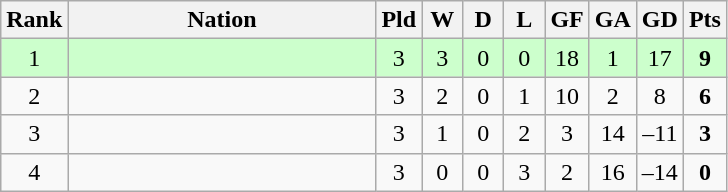<table class="wikitable" style="text-align: center;">
<tr>
<th width=5>Rank</th>
<th width=198>Nation</th>
<th width=20>Pld</th>
<th width=20>W</th>
<th width=20>D</th>
<th width=20>L</th>
<th width=20>GF</th>
<th width=20>GA</th>
<th width=22>GD</th>
<th width=20>Pts</th>
</tr>
<tr style="background:#ccffcc">
<td>1</td>
<td style="text-align:left"></td>
<td>3</td>
<td>3</td>
<td>0</td>
<td>0</td>
<td>18</td>
<td>1</td>
<td>17</td>
<td><strong>9</strong></td>
</tr>
<tr>
<td>2</td>
<td style="text-align:left"></td>
<td>3</td>
<td>2</td>
<td>0</td>
<td>1</td>
<td>10</td>
<td>2</td>
<td>8</td>
<td><strong>6</strong></td>
</tr>
<tr>
<td>3</td>
<td style="text-align:left"></td>
<td>3</td>
<td>1</td>
<td>0</td>
<td>2</td>
<td>3</td>
<td>14</td>
<td>–11</td>
<td><strong>3</strong></td>
</tr>
<tr>
<td>4</td>
<td style="text-align:left"></td>
<td>3</td>
<td>0</td>
<td>0</td>
<td>3</td>
<td>2</td>
<td>16</td>
<td>–14</td>
<td><strong>0</strong></td>
</tr>
</table>
